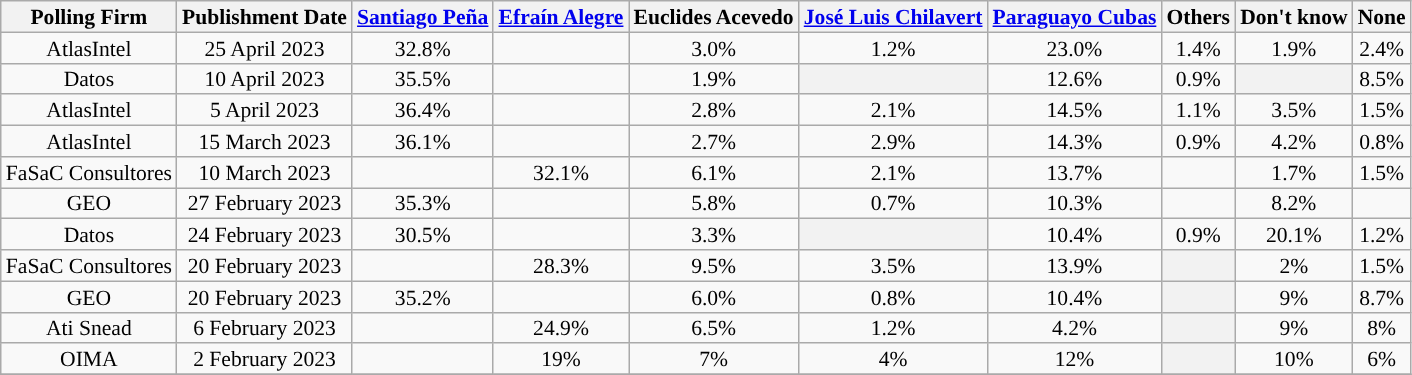<table class="wikitable" style="text-align:center;font-size:90%;line-height:14px;">
<tr>
<th scope="col">Polling Firm</th>
<th scope="col">Publishment Date</th>
<th scope="col"><a href='#'>Santiago Peña</a><br></th>
<th scope="col"><a href='#'>Efraín Alegre</a><br></th>
<th scope="col">Euclides Acevedo<br></th>
<th scope="col"><a href='#'>José Luis Chilavert</a><br></th>
<th scope="col"><a href='#'>Paraguayo Cubas</a><br></th>
<th scope="col">Others</th>
<th scope="col">Don't know</th>
<th scope="col">None</th>
</tr>
<tr>
<td>AtlasIntel</td>
<td scope="row">25 April 2023</td>
<td>32.8%</td>
<td></td>
<td>3.0%</td>
<td>1.2%</td>
<td>23.0%</td>
<td>1.4%</td>
<td>1.9%</td>
<td>2.4%</td>
</tr>
<tr>
<td>Datos</td>
<td>10 April 2023</td>
<td>35.5%</td>
<td></td>
<td>1.9%</td>
<th></th>
<td>12.6%</td>
<td>0.9%</td>
<th></th>
<td>8.5%</td>
</tr>
<tr>
<td>AtlasIntel</td>
<td scope="row">5 April 2023</td>
<td>36.4%</td>
<td></td>
<td>2.8%</td>
<td>2.1%</td>
<td>14.5%</td>
<td>1.1%</td>
<td>3.5%</td>
<td>1.5%</td>
</tr>
<tr>
<td>AtlasIntel</td>
<td scope="row">15 March 2023</td>
<td>36.1%</td>
<td></td>
<td>2.7%</td>
<td>2.9%</td>
<td>14.3%</td>
<td>0.9%</td>
<td>4.2%</td>
<td>0.8%</td>
</tr>
<tr>
<td>FaSaC Consultores</td>
<td scope="row">10 March 2023</td>
<td></td>
<td>32.1%</td>
<td>6.1%</td>
<td>2.1%</td>
<td>13.7%</td>
<td></td>
<td>1.7%</td>
<td>1.5%</td>
</tr>
<tr>
<td>GEO</td>
<td scope="row">27 February 2023</td>
<td>35.3%</td>
<td></td>
<td>5.8%</td>
<td>0.7%</td>
<td>10.3%</td>
<td></td>
<td>8.2%</td>
<td></td>
</tr>
<tr>
<td>Datos</td>
<td scope="row">24 February 2023</td>
<td>30.5%</td>
<td></td>
<td>3.3%</td>
<th></th>
<td>10.4%</td>
<td>0.9%</td>
<td>20.1%</td>
<td>1.2%</td>
</tr>
<tr>
<td>FaSaC Consultores</td>
<td scope="row">20 February 2023</td>
<td></td>
<td>28.3%</td>
<td>9.5%</td>
<td>3.5%</td>
<td>13.9%</td>
<th></th>
<td>2%</td>
<td>1.5%</td>
</tr>
<tr>
<td>GEO</td>
<td scope="row">20 February 2023</td>
<td>35.2%</td>
<td></td>
<td>6.0%</td>
<td>0.8%</td>
<td>10.4%</td>
<th></th>
<td>9%</td>
<td>8.7%</td>
</tr>
<tr>
<td>Ati Snead</td>
<td scope="row">6 February 2023</td>
<td></td>
<td>24.9%</td>
<td>6.5%</td>
<td>1.2%</td>
<td>4.2%</td>
<th></th>
<td>9%</td>
<td>8%</td>
</tr>
<tr>
<td>OIMA</td>
<td scope="row">2 February 2023</td>
<td bgcolor=></td>
<td>19%</td>
<td>7%</td>
<td>4%</td>
<td>12%</td>
<th></th>
<td>10%</td>
<td>6%</td>
</tr>
<tr>
</tr>
</table>
